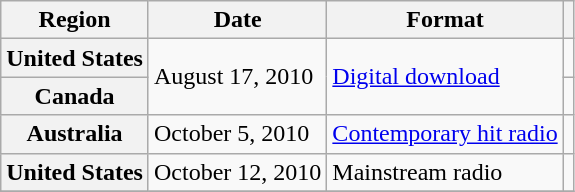<table class="wikitable plainrowheaders">
<tr>
<th scope="col">Region</th>
<th scope="col">Date</th>
<th scope="col">Format</th>
<th scope="col"></th>
</tr>
<tr>
<th scope="row">United States</th>
<td rowspan="2">August 17, 2010</td>
<td rowspan="2"><a href='#'>Digital download</a></td>
<td style="text-align:center;"></td>
</tr>
<tr>
<th scope="row">Canada</th>
<td></td>
</tr>
<tr>
<th scope="row">Australia</th>
<td>October 5, 2010</td>
<td><a href='#'>Contemporary hit radio</a></td>
<td style="text-align:center;"></td>
</tr>
<tr>
<th scope="row">United States</th>
<td>October 12, 2010</td>
<td>Mainstream radio</td>
<td style="text-align:center;"></td>
</tr>
<tr>
</tr>
</table>
